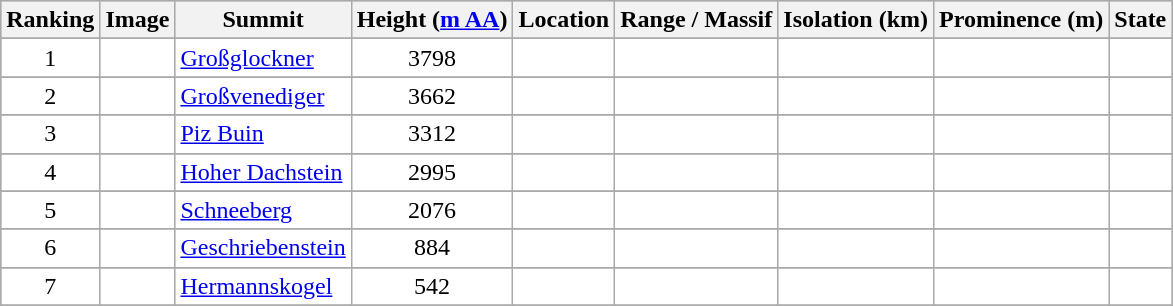<table class="wikitable sortable" style="background-color:#cccccc">
<tr bgcolor="#dddddd">
<th><strong>Ranking </strong></th>
<th><strong>Image</strong></th>
<th><strong>Summit</strong></th>
<th><strong>Height (<a href='#'>m AA</a>)</strong></th>
<th><strong>Location</strong></th>
<th><strong>Range / Massif</strong></th>
<th><strong>Isolation (km)</strong></th>
<th><strong>Prominence (m)</strong></th>
<th><strong>State</strong></th>
</tr>
<tr>
</tr>
<tr bgcolor="#ffffff">
<td align=center>1</td>
<td></td>
<td><a href='#'>Großglockner</a></td>
<td align=center>3798</td>
<td></td>
<td></td>
<td></td>
<td></td>
<td></td>
</tr>
<tr>
</tr>
<tr bgcolor="#ffffff">
<td align=center>2</td>
<td></td>
<td><a href='#'>Großvenediger</a></td>
<td align=center>3662</td>
<td></td>
<td></td>
<td></td>
<td></td>
<td></td>
</tr>
<tr>
</tr>
<tr bgcolor="#ffffff">
<td align=center>3</td>
<td></td>
<td><a href='#'>Piz Buin</a></td>
<td align=center>3312</td>
<td></td>
<td></td>
<td></td>
<td></td>
<td></td>
</tr>
<tr>
</tr>
<tr bgcolor="#ffffff">
<td align=center>4</td>
<td></td>
<td><a href='#'>Hoher Dachstein</a></td>
<td align=center>2995</td>
<td></td>
<td></td>
<td></td>
<td></td>
<td></td>
</tr>
<tr>
</tr>
<tr bgcolor="#ffffff">
<td align=center>5</td>
<td></td>
<td><a href='#'>Schneeberg</a></td>
<td align=center>2076</td>
<td></td>
<td></td>
<td></td>
<td></td>
<td></td>
</tr>
<tr>
</tr>
<tr bgcolor="#ffffff">
<td align=center>6</td>
<td></td>
<td><a href='#'>Geschriebenstein</a></td>
<td align=center>884</td>
<td></td>
<td></td>
<td></td>
<td></td>
<td></td>
</tr>
<tr>
</tr>
<tr bgcolor="#ffffff">
<td align=center>7</td>
<td></td>
<td><a href='#'>Hermannskogel</a></td>
<td align=center>542</td>
<td></td>
<td></td>
<td></td>
<td></td>
<td></td>
</tr>
<tr>
</tr>
</table>
